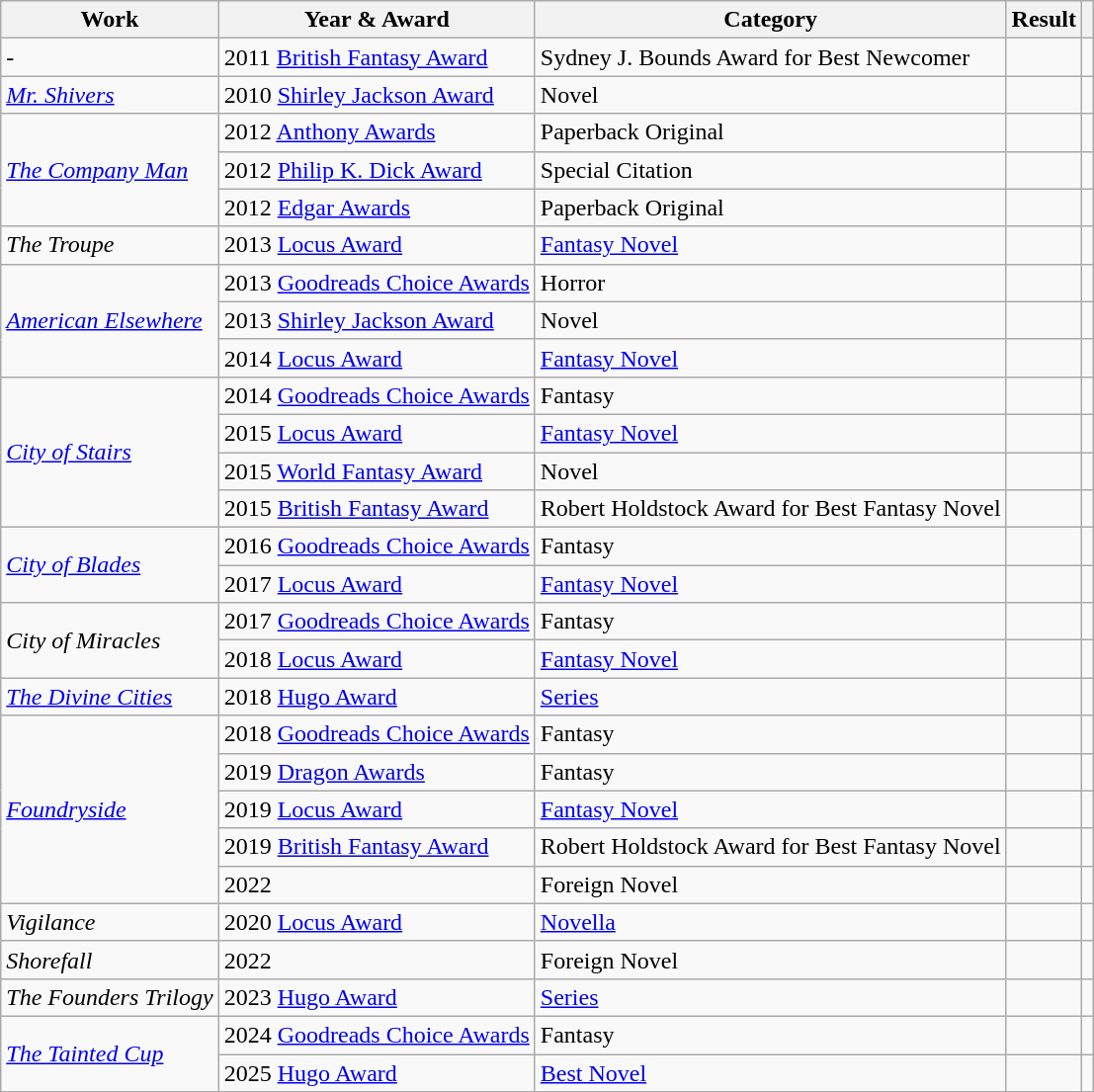<table class="wikitable sortable">
<tr>
<th>Work</th>
<th>Year & Award</th>
<th>Category</th>
<th>Result</th>
<th></th>
</tr>
<tr>
<td>-</td>
<td>2011 <a href='#'>British Fantasy Award</a></td>
<td>Sydney J. Bounds Award for Best Newcomer</td>
<td></td>
<td></td>
</tr>
<tr>
<td rowspan="1"><em><a href='#'>Mr. Shivers</a></em></td>
<td>2010 <a href='#'>Shirley Jackson Award</a></td>
<td>Novel</td>
<td></td>
</tr>
<tr>
<td rowspan="3"><em><a href='#'>The Company Man</a></em></td>
<td>2012 <a href='#'>Anthony Awards</a></td>
<td>Paperback Original</td>
<td></td>
<td></td>
</tr>
<tr>
<td>2012 <a href='#'>Philip K. Dick Award</a></td>
<td>Special Citation</td>
<td></td>
<td></td>
</tr>
<tr>
<td>2012 <a href='#'>Edgar Awards</a></td>
<td>Paperback Original</td>
<td></td>
<td></td>
</tr>
<tr>
<td rowspan="1"><em>The Troupe</em></td>
<td>2013 <a href='#'>Locus Award</a></td>
<td><a href='#'>Fantasy Novel</a></td>
<td></td>
<td></td>
</tr>
<tr>
<td rowspan="3"><em><a href='#'>American Elsewhere</a></em></td>
<td>2013 <a href='#'>Goodreads Choice Awards</a></td>
<td>Horror</td>
<td></td>
<td></td>
</tr>
<tr>
<td>2013 <a href='#'>Shirley Jackson Award</a></td>
<td>Novel</td>
<td></td>
<td></td>
</tr>
<tr>
<td>2014 <a href='#'>Locus Award</a></td>
<td><a href='#'>Fantasy Novel</a></td>
<td></td>
<td></td>
</tr>
<tr>
<td rowspan="4"><em><a href='#'>City of Stairs</a></em></td>
<td>2014 <a href='#'>Goodreads Choice Awards</a></td>
<td>Fantasy</td>
<td></td>
<td></td>
</tr>
<tr>
<td>2015 <a href='#'>Locus Award</a></td>
<td><a href='#'>Fantasy Novel</a></td>
<td></td>
<td></td>
</tr>
<tr>
<td>2015 <a href='#'>World Fantasy Award</a></td>
<td>Novel</td>
<td></td>
<td></td>
</tr>
<tr>
<td>2015 <a href='#'>British Fantasy Award</a></td>
<td>Robert Holdstock Award for Best Fantasy Novel</td>
<td></td>
<td></td>
</tr>
<tr>
<td rowspan="2"><em><a href='#'>City of Blades</a></em></td>
<td>2016 <a href='#'>Goodreads Choice Awards</a></td>
<td>Fantasy</td>
<td></td>
<td></td>
</tr>
<tr>
<td>2017 <a href='#'>Locus Award</a></td>
<td><a href='#'>Fantasy Novel</a></td>
<td></td>
<td></td>
</tr>
<tr>
<td rowspan="2"><em>City of Miracles</em></td>
<td>2017 <a href='#'>Goodreads Choice Awards</a></td>
<td>Fantasy</td>
<td></td>
<td></td>
</tr>
<tr>
<td>2018 <a href='#'>Locus Award</a></td>
<td><a href='#'>Fantasy Novel</a></td>
<td></td>
<td></td>
</tr>
<tr>
<td rowspan="1"><em><a href='#'>The Divine Cities</a></em></td>
<td>2018 <a href='#'>Hugo Award</a></td>
<td><a href='#'>Series</a></td>
<td></td>
<td></td>
</tr>
<tr>
<td rowspan="5"><em><a href='#'>Foundryside</a></em></td>
<td>2018 <a href='#'>Goodreads Choice Awards</a></td>
<td>Fantasy</td>
<td></td>
<td></td>
</tr>
<tr>
<td>2019 <a href='#'>Dragon Awards</a></td>
<td>Fantasy</td>
<td></td>
<td></td>
</tr>
<tr>
<td>2019 <a href='#'>Locus Award</a></td>
<td><a href='#'>Fantasy Novel</a></td>
<td></td>
<td></td>
</tr>
<tr>
<td>2019 <a href='#'>British Fantasy Award</a></td>
<td>Robert Holdstock Award for Best Fantasy Novel</td>
<td></td>
<td></td>
</tr>
<tr>
<td>2022 </td>
<td>Foreign Novel</td>
<td></td>
<td></td>
</tr>
<tr>
<td rowspan="1"><em>Vigilance</em></td>
<td>2020 <a href='#'>Locus Award</a></td>
<td><a href='#'>Novella</a></td>
<td></td>
<td></td>
</tr>
<tr>
<td rowspan="1"><em>Shorefall</em></td>
<td>2022 </td>
<td>Foreign Novel</td>
<td></td>
<td></td>
</tr>
<tr>
<td rowspan="1"><em>The Founders Trilogy</em></td>
<td>2023 <a href='#'>Hugo Award</a></td>
<td><a href='#'>Series</a></td>
<td></td>
<td></td>
</tr>
<tr>
<td rowspan="2"><em><a href='#'>The Tainted Cup</a></em></td>
<td>2024 <a href='#'>Goodreads Choice Awards</a></td>
<td>Fantasy</td>
<td></td>
<td></td>
</tr>
<tr>
<td>2025 <a href='#'>Hugo Award</a></td>
<td><a href='#'>Best Novel</a></td>
<td></td>
<td></td>
</tr>
<tr>
</tr>
</table>
